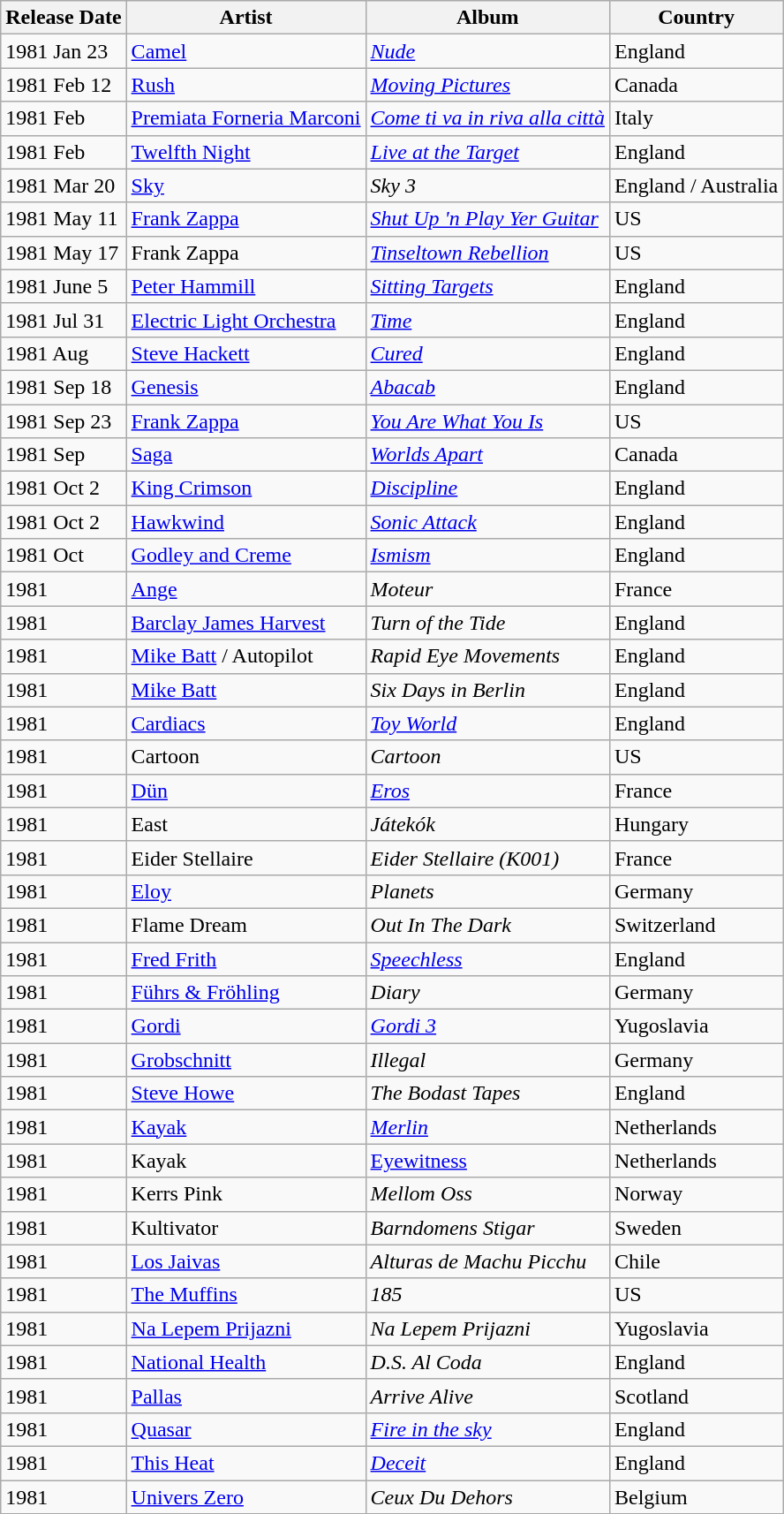<table class="wikitable">
<tr>
<th align=center>Release Date</th>
<th align=center>Artist</th>
<th align=center>Album</th>
<th align=center>Country</th>
</tr>
<tr>
<td>1981 Jan 23</td>
<td><a href='#'>Camel</a></td>
<td><em><a href='#'>Nude</a></em></td>
<td>England</td>
</tr>
<tr>
<td>1981 Feb 12</td>
<td><a href='#'>Rush</a></td>
<td><em><a href='#'>Moving Pictures</a></em></td>
<td>Canada</td>
</tr>
<tr>
<td>1981 Feb</td>
<td><a href='#'>Premiata Forneria Marconi</a></td>
<td><em><a href='#'>Come ti va in riva alla città</a></em></td>
<td>Italy</td>
</tr>
<tr>
<td>1981 Feb</td>
<td><a href='#'>Twelfth Night</a></td>
<td><em><a href='#'>Live at the Target</a></em></td>
<td>England</td>
</tr>
<tr>
<td>1981 Mar 20</td>
<td><a href='#'>Sky</a></td>
<td><em>Sky 3</em></td>
<td>England / Australia</td>
</tr>
<tr>
<td>1981 May 11</td>
<td><a href='#'>Frank Zappa</a></td>
<td><em><a href='#'>Shut Up 'n Play Yer Guitar</a></em></td>
<td>US</td>
</tr>
<tr>
<td>1981 May 17</td>
<td>Frank Zappa</td>
<td><em><a href='#'>Tinseltown Rebellion</a></em></td>
<td>US</td>
</tr>
<tr>
<td>1981 June 5</td>
<td><a href='#'>Peter Hammill</a></td>
<td><em><a href='#'>Sitting Targets</a></em></td>
<td>England</td>
</tr>
<tr>
<td>1981 Jul 31</td>
<td><a href='#'>Electric Light Orchestra</a></td>
<td><em><a href='#'>Time</a></em></td>
<td>England</td>
</tr>
<tr>
<td>1981 Aug</td>
<td><a href='#'>Steve Hackett</a></td>
<td><em><a href='#'>Cured</a></em></td>
<td>England</td>
</tr>
<tr>
<td>1981 Sep 18</td>
<td><a href='#'>Genesis</a></td>
<td><em><a href='#'>Abacab</a></em></td>
<td>England</td>
</tr>
<tr>
<td>1981 Sep 23</td>
<td><a href='#'>Frank Zappa</a></td>
<td><em><a href='#'>You Are What You Is</a></em></td>
<td>US</td>
</tr>
<tr>
<td>1981 Sep</td>
<td><a href='#'>Saga</a></td>
<td><em><a href='#'>Worlds Apart</a></em></td>
<td>Canada</td>
</tr>
<tr>
<td>1981 Oct 2</td>
<td><a href='#'>King Crimson</a></td>
<td><em><a href='#'>Discipline</a></em></td>
<td>England</td>
</tr>
<tr>
<td>1981 Oct 2</td>
<td><a href='#'>Hawkwind</a></td>
<td><em><a href='#'>Sonic Attack</a></em></td>
<td>England</td>
</tr>
<tr>
<td>1981 Oct</td>
<td><a href='#'>Godley and Creme</a></td>
<td><em><a href='#'>Ismism</a></em></td>
<td>England</td>
</tr>
<tr>
<td>1981</td>
<td><a href='#'>Ange</a></td>
<td><em>Moteur</em></td>
<td>France</td>
</tr>
<tr>
<td>1981</td>
<td><a href='#'>Barclay James Harvest</a></td>
<td><em>Turn of the Tide</em></td>
<td>England</td>
</tr>
<tr>
<td>1981</td>
<td><a href='#'>Mike Batt</a> / Autopilot</td>
<td><em>Rapid Eye Movements</em></td>
<td>England</td>
</tr>
<tr>
<td>1981</td>
<td><a href='#'>Mike Batt</a></td>
<td><em>Six Days in Berlin</em></td>
<td>England</td>
</tr>
<tr>
<td>1981</td>
<td><a href='#'>Cardiacs</a></td>
<td><em><a href='#'>Toy World</a></em></td>
<td>England</td>
</tr>
<tr>
<td>1981</td>
<td>Cartoon</td>
<td><em>Cartoon</em></td>
<td>US</td>
</tr>
<tr>
<td>1981</td>
<td><a href='#'>Dün</a></td>
<td><em><a href='#'>Eros</a></em></td>
<td>France</td>
</tr>
<tr>
<td>1981</td>
<td>East</td>
<td><em>Játekók</em></td>
<td>Hungary</td>
</tr>
<tr>
<td>1981</td>
<td>Eider Stellaire</td>
<td><em>Eider Stellaire (K001)</em></td>
<td>France</td>
</tr>
<tr>
<td>1981</td>
<td><a href='#'>Eloy</a></td>
<td><em>Planets</em></td>
<td>Germany</td>
</tr>
<tr>
<td>1981</td>
<td>Flame Dream</td>
<td><em>Out In The Dark</em></td>
<td>Switzerland</td>
</tr>
<tr>
<td>1981</td>
<td><a href='#'>Fred Frith</a></td>
<td><em><a href='#'>Speechless</a></em></td>
<td>England</td>
</tr>
<tr>
<td>1981</td>
<td><a href='#'>Führs & Fröhling</a></td>
<td><em>Diary</em></td>
<td>Germany</td>
</tr>
<tr>
<td>1981</td>
<td><a href='#'>Gordi</a></td>
<td><em><a href='#'>Gordi 3</a></em></td>
<td>Yugoslavia</td>
</tr>
<tr>
<td>1981</td>
<td><a href='#'>Grobschnitt</a></td>
<td><em>Illegal</em></td>
<td>Germany</td>
</tr>
<tr>
<td>1981</td>
<td><a href='#'>Steve Howe</a></td>
<td><em>The Bodast Tapes</em></td>
<td>England</td>
</tr>
<tr>
<td>1981</td>
<td><a href='#'>Kayak</a></td>
<td><em><a href='#'>Merlin</a></em></td>
<td>Netherlands</td>
</tr>
<tr>
<td>1981</td>
<td>Kayak</td>
<td><a href='#'>Eyewitness</a></td>
<td>Netherlands</td>
</tr>
<tr>
<td>1981</td>
<td>Kerrs Pink</td>
<td><em>Mellom Oss</em></td>
<td>Norway</td>
</tr>
<tr>
<td>1981</td>
<td>Kultivator</td>
<td><em>Barndomens Stigar</em></td>
<td>Sweden</td>
</tr>
<tr>
<td>1981</td>
<td><a href='#'>Los Jaivas</a></td>
<td><em>Alturas de Machu Picchu</em></td>
<td>Chile</td>
</tr>
<tr>
<td>1981</td>
<td><a href='#'>The Muffins</a></td>
<td><em>185</em></td>
<td>US</td>
</tr>
<tr>
<td>1981</td>
<td><a href='#'>Na Lepem Prijazni</a></td>
<td><em>Na Lepem Prijazni</em></td>
<td>Yugoslavia</td>
</tr>
<tr>
<td>1981</td>
<td><a href='#'>National Health</a></td>
<td><em>D.S. Al Coda</em></td>
<td>England</td>
</tr>
<tr>
<td>1981</td>
<td><a href='#'>Pallas</a></td>
<td><em>Arrive Alive</em></td>
<td>Scotland</td>
</tr>
<tr>
<td>1981</td>
<td><a href='#'>Quasar</a></td>
<td><em><a href='#'>Fire in the sky</a></em></td>
<td>England</td>
</tr>
<tr>
<td>1981</td>
<td><a href='#'>This Heat</a></td>
<td><em><a href='#'>Deceit</a></em></td>
<td>England</td>
</tr>
<tr>
<td>1981</td>
<td><a href='#'>Univers Zero</a></td>
<td><em>Ceux Du Dehors</em></td>
<td>Belgium</td>
</tr>
<tr>
</tr>
</table>
